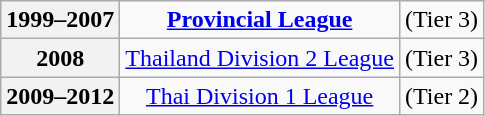<table class="wikitable" style="text-align:center">
<tr>
<th>1999–2007</th>
<td><strong><a href='#'>Provincial League</a></strong></td>
<td>(Tier 3)</td>
</tr>
<tr>
<th>2008</th>
<td><a href='#'>Thailand Division 2 League</a></td>
<td>(Tier 3)</td>
</tr>
<tr>
<th>2009–2012</th>
<td><a href='#'>Thai Division 1 League</a></td>
<td>(Tier 2)</td>
</tr>
</table>
